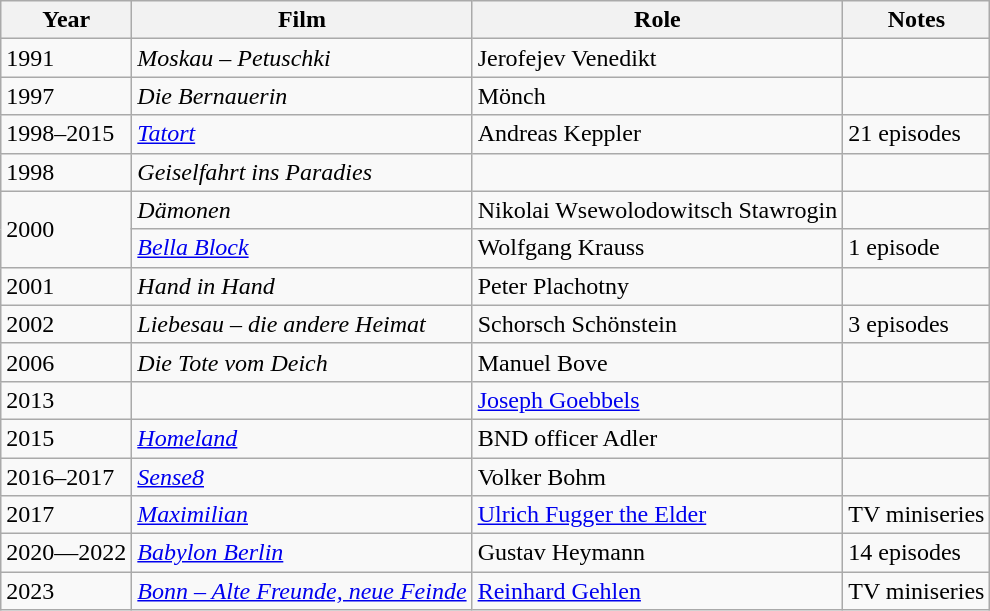<table class="wikitable sortable">
<tr>
<th>Year</th>
<th>Film</th>
<th>Role</th>
<th>Notes</th>
</tr>
<tr>
<td>1991</td>
<td><em>Moskau – Petuschki</em></td>
<td>Jerofejev Venedikt</td>
<td></td>
</tr>
<tr>
<td>1997</td>
<td><em>Die Bernauerin</em></td>
<td>Mönch</td>
<td></td>
</tr>
<tr>
<td>1998–2015</td>
<td><em><a href='#'>Tatort</a></em></td>
<td>Andreas Keppler</td>
<td>21 episodes</td>
</tr>
<tr>
<td>1998</td>
<td><em>Geiselfahrt ins Paradies</em></td>
<td></td>
<td></td>
</tr>
<tr>
<td rowspan="2">2000</td>
<td><em>Dämonen</em></td>
<td>Nikolai Wsewolodowitsch Stawrogin</td>
<td></td>
</tr>
<tr>
<td><em><a href='#'>Bella Block</a></em></td>
<td>Wolfgang Krauss</td>
<td>1 episode</td>
</tr>
<tr>
<td>2001</td>
<td><em>Hand in Hand</em></td>
<td>Peter Plachotny</td>
<td></td>
</tr>
<tr>
<td>2002</td>
<td><em>Liebesau – die andere Heimat</em></td>
<td>Schorsch Schönstein</td>
<td>3 episodes</td>
</tr>
<tr>
<td>2006</td>
<td><em>Die Tote vom Deich</em></td>
<td>Manuel Bove</td>
<td></td>
</tr>
<tr>
<td>2013</td>
<td><em></em></td>
<td><a href='#'>Joseph Goebbels</a></td>
<td></td>
</tr>
<tr>
<td>2015</td>
<td><em><a href='#'>Homeland</a></em></td>
<td>BND officer Adler</td>
<td></td>
</tr>
<tr>
<td>2016–2017</td>
<td><em><a href='#'>Sense8</a></em></td>
<td>Volker Bohm</td>
<td></td>
</tr>
<tr>
<td>2017</td>
<td><em><a href='#'>Maximilian</a></em></td>
<td><a href='#'>Ulrich Fugger the Elder</a></td>
<td>TV miniseries</td>
</tr>
<tr>
<td>2020—2022</td>
<td><em><a href='#'>Babylon Berlin</a></em></td>
<td>Gustav Heymann</td>
<td>14 episodes</td>
</tr>
<tr>
<td>2023</td>
<td><em><a href='#'>Bonn – Alte Freunde, neue Feinde</a></em></td>
<td><a href='#'>Reinhard Gehlen</a></td>
<td>TV miniseries</td>
</tr>
</table>
